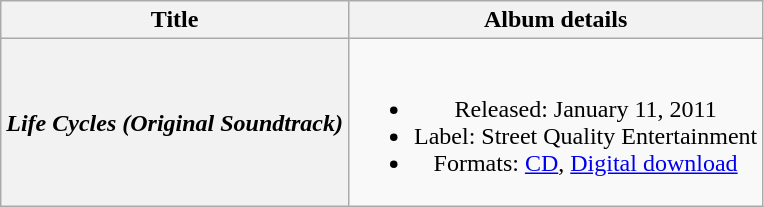<table class="wikitable plainrowheaders" style="text-align:center;">
<tr>
<th scope="col">Title</th>
<th scope="col">Album details</th>
</tr>
<tr>
<th scope="row"><em>Life Cycles (Original Soundtrack)</em></th>
<td><br><ul><li>Released: January 11, 2011</li><li>Label: Street Quality Entertainment</li><li>Formats: <a href='#'>CD</a>, <a href='#'>Digital download</a></li></ul></td>
</tr>
</table>
